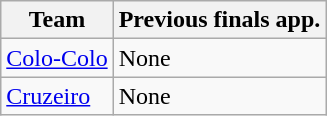<table class="wikitable">
<tr>
<th>Team</th>
<th>Previous finals app.</th>
</tr>
<tr>
<td> <a href='#'>Colo-Colo</a></td>
<td>None</td>
</tr>
<tr>
<td> <a href='#'>Cruzeiro</a></td>
<td>None</td>
</tr>
</table>
